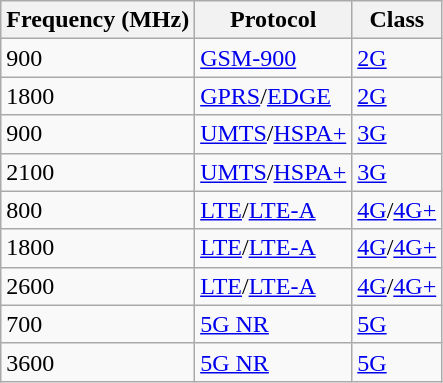<table class="wikitable sortable">
<tr>
<th>Frequency (MHz)</th>
<th>Protocol</th>
<th>Class</th>
</tr>
<tr>
<td>900</td>
<td><a href='#'>GSM-900</a></td>
<td><a href='#'>2G</a></td>
</tr>
<tr>
<td>1800</td>
<td><a href='#'>GPRS</a>/<a href='#'>EDGE</a></td>
<td><a href='#'>2G</a></td>
</tr>
<tr>
<td>900</td>
<td><a href='#'>UMTS</a>/<a href='#'>HSPA+</a></td>
<td><a href='#'>3G</a></td>
</tr>
<tr>
<td>2100</td>
<td><a href='#'>UMTS</a>/<a href='#'>HSPA+</a></td>
<td><a href='#'>3G</a></td>
</tr>
<tr>
<td>800</td>
<td><a href='#'>LTE</a>/<a href='#'>LTE-A</a></td>
<td><a href='#'>4G</a>/<a href='#'>4G+</a></td>
</tr>
<tr>
<td>1800</td>
<td><a href='#'>LTE</a>/<a href='#'>LTE-A</a></td>
<td><a href='#'>4G</a>/<a href='#'>4G+</a></td>
</tr>
<tr>
<td>2600</td>
<td><a href='#'>LTE</a>/<a href='#'>LTE-A</a></td>
<td><a href='#'>4G</a>/<a href='#'>4G+</a></td>
</tr>
<tr>
<td>700</td>
<td><a href='#'>5G NR</a></td>
<td><a href='#'>5G</a></td>
</tr>
<tr>
<td>3600</td>
<td><a href='#'>5G NR</a></td>
<td><a href='#'>5G</a></td>
</tr>
</table>
